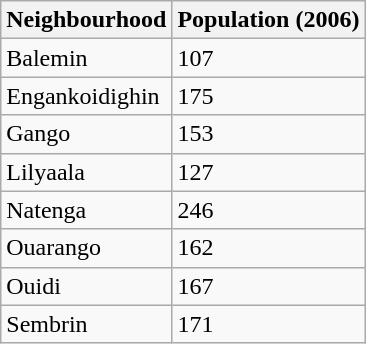<table class="wikitable">
<tr>
<th>Neighbourhood</th>
<th>Population (2006)</th>
</tr>
<tr>
<td>Balemin</td>
<td>107</td>
</tr>
<tr>
<td>Engankoidighin</td>
<td>175</td>
</tr>
<tr>
<td>Gango</td>
<td>153</td>
</tr>
<tr>
<td>Lilyaala</td>
<td>127</td>
</tr>
<tr>
<td>Natenga</td>
<td>246</td>
</tr>
<tr>
<td>Ouarango</td>
<td>162</td>
</tr>
<tr>
<td>Ouidi</td>
<td>167</td>
</tr>
<tr>
<td>Sembrin</td>
<td>171</td>
</tr>
</table>
